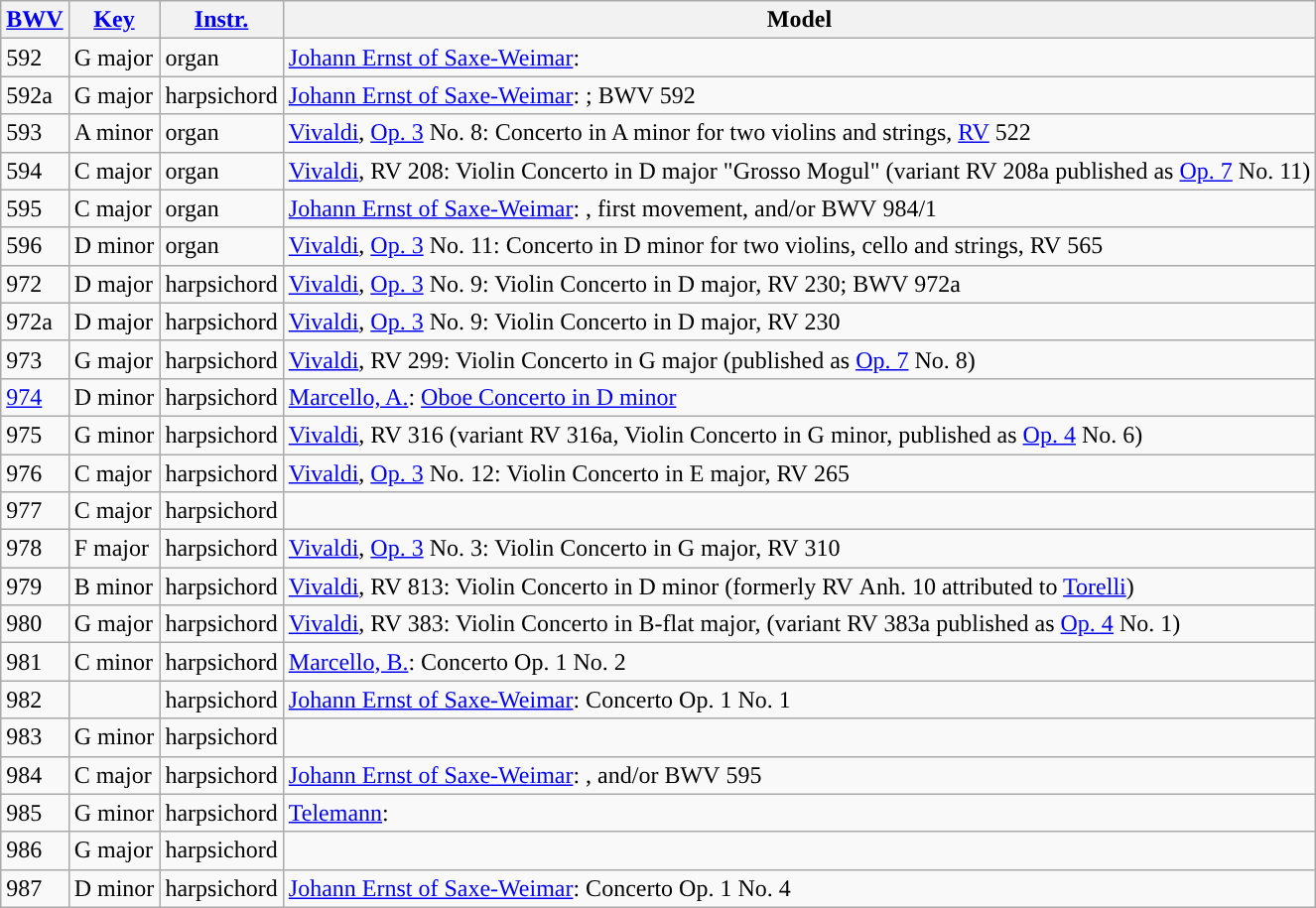<table class="wikitable sortable">
<tr>
<th scope="col"><a href='#'>BWV</a></th>
<th scope="col"><a href='#'>Key</a></th>
<th scope="col"><a href='#'>Instr.</a></th>
<th scope="col">Model</th>
</tr>
<tr>
<td>592</td>
<td>G major</td>
<td>organ</td>
<td><a href='#'>Johann Ernst of Saxe-Weimar</a>: </td>
</tr>
<tr>
<td>592a</td>
<td>G major</td>
<td>harpsichord</td>
<td><a href='#'>Johann Ernst of Saxe-Weimar</a>: ; BWV 592</td>
</tr>
<tr>
<td>593</td>
<td>A minor</td>
<td>organ</td>
<td data-sort-value="Vivaldi, Op."><a href='#'>Vivaldi</a>, <a href='#'>Op. 3</a> No. 8: Concerto in A minor for two violins and strings, <a href='#'>RV</a> 522</td>
</tr>
<tr>
<td>594</td>
<td>C major</td>
<td>organ</td>
<td><a href='#'>Vivaldi</a>, RV 208: Violin Concerto in D major "Grosso Mogul" (variant RV 208a published as <a href='#'>Op. 7</a> No. 11)</td>
</tr>
<tr>
<td>595</td>
<td>C major</td>
<td>organ</td>
<td><a href='#'>Johann Ernst of Saxe-Weimar</a>: , first movement, and/or BWV 984/1</td>
</tr>
<tr>
<td>596</td>
<td>D minor</td>
<td>organ</td>
<td><a href='#'>Vivaldi</a>, <a href='#'>Op. 3</a> No. 11: Concerto in D minor for two violins, cello and strings, RV 565</td>
</tr>
<tr>
<td>972</td>
<td>D major</td>
<td>harpsichord</td>
<td data-sort-value="Vivaldi, Op."><a href='#'>Vivaldi</a>, <a href='#'>Op. 3</a> No. 9: Violin Concerto in D major, RV 230; BWV 972a</td>
</tr>
<tr>
<td>972a</td>
<td>D major</td>
<td>harpsichord</td>
<td data-sort-value="Vivaldi, Op."><a href='#'>Vivaldi</a>, <a href='#'>Op. 3</a> No. 9: Violin Concerto in D major, RV 230</td>
</tr>
<tr>
<td>973</td>
<td>G major</td>
<td>harpsichord</td>
<td><a href='#'>Vivaldi</a>, RV 299: Violin Concerto in G major (published as <a href='#'>Op. 7</a> No. 8)</td>
</tr>
<tr>
<td><a href='#'>974</a></td>
<td>D minor</td>
<td>harpsichord</td>
<td><a href='#'>Marcello, A.</a>: <a href='#'>Oboe Concerto in D minor</a></td>
</tr>
<tr>
<td>975</td>
<td>G minor</td>
<td>harpsichord</td>
<td><a href='#'>Vivaldi</a>, RV 316 (variant RV 316a, Violin Concerto in G minor, published as <a href='#'>Op. 4</a> No. 6)</td>
</tr>
<tr>
<td>976</td>
<td>C major</td>
<td>harpsichord</td>
<td><a href='#'>Vivaldi</a>, <a href='#'>Op. 3</a> No. 12: Violin Concerto in E major, RV 265</td>
</tr>
<tr>
<td>977</td>
<td>C major</td>
<td>harpsichord</td>
<td></td>
</tr>
<tr>
<td>978</td>
<td>F major</td>
<td>harpsichord</td>
<td data-sort-value="Vivaldi, Op."><a href='#'>Vivaldi</a>, <a href='#'>Op. 3</a> No. 3: Violin Concerto in G major, RV 310</td>
</tr>
<tr>
<td>979</td>
<td>B minor</td>
<td>harpsichord</td>
<td><a href='#'>Vivaldi</a>, RV 813: Violin Concerto in D minor (formerly RV Anh. 10 attributed to <a href='#'>Torelli</a>)</td>
</tr>
<tr>
<td>980</td>
<td>G major</td>
<td>harpsichord</td>
<td><a href='#'>Vivaldi</a>, RV 383: Violin Concerto in B-flat major, (variant RV 383a published as <a href='#'>Op. 4</a> No. 1)</td>
</tr>
<tr>
<td>981</td>
<td>C minor</td>
<td>harpsichord</td>
<td><a href='#'>Marcello, B.</a>: Concerto Op. 1 No. 2</td>
</tr>
<tr>
<td>982</td>
<td></td>
<td>harpsichord</td>
<td><a href='#'>Johann Ernst of Saxe-Weimar</a>: Concerto Op. 1 No. 1</td>
</tr>
<tr>
<td>983</td>
<td>G minor</td>
<td>harpsichord</td>
<td></td>
</tr>
<tr>
<td>984</td>
<td>C major</td>
<td>harpsichord</td>
<td><a href='#'>Johann Ernst of Saxe-Weimar</a>: , and/or BWV 595</td>
</tr>
<tr>
<td>985</td>
<td>G minor</td>
<td>harpsichord</td>
<td><a href='#'>Telemann</a>: </td>
</tr>
<tr>
<td>986</td>
<td>G major</td>
<td>harpsichord</td>
<td></td>
</tr>
<tr>
<td>987</td>
<td>D minor</td>
<td>harpsichord</td>
<td><a href='#'>Johann Ernst of Saxe-Weimar</a>: Concerto Op. 1 No. 4</td>
</tr>
</table>
